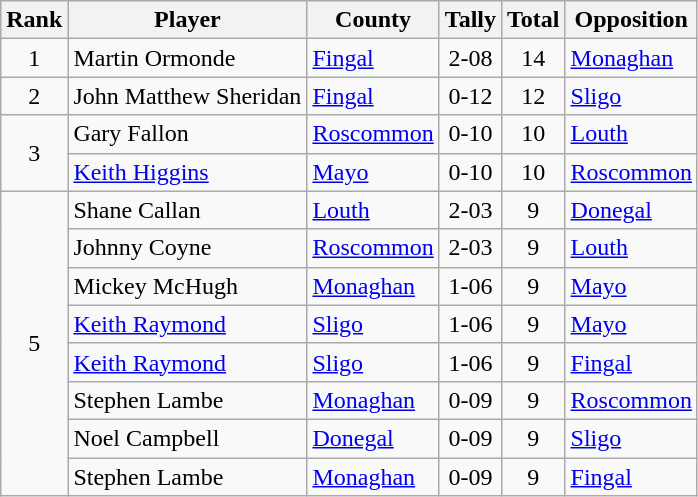<table class="wikitable">
<tr>
<th>Rank</th>
<th>Player</th>
<th>County</th>
<th>Tally</th>
<th>Total</th>
<th>Opposition</th>
</tr>
<tr>
<td rowspan=1 align=center>1</td>
<td>Martin Ormonde</td>
<td><a href='#'>Fingal</a></td>
<td align=center>2-08</td>
<td align=center>14</td>
<td><a href='#'>Monaghan</a></td>
</tr>
<tr>
<td rowspan=1 align=center>2</td>
<td>John Matthew Sheridan</td>
<td><a href='#'>Fingal</a></td>
<td align=center>0-12</td>
<td align=center>12</td>
<td><a href='#'>Sligo</a></td>
</tr>
<tr>
<td rowspan=2 align=center>3</td>
<td>Gary Fallon</td>
<td><a href='#'>Roscommon</a></td>
<td align=center>0-10</td>
<td align=center>10</td>
<td><a href='#'>Louth</a></td>
</tr>
<tr>
<td><a href='#'>Keith Higgins</a></td>
<td><a href='#'>Mayo</a></td>
<td align=center>0-10</td>
<td align=center>10</td>
<td><a href='#'>Roscommon</a></td>
</tr>
<tr>
<td rowspan=8 align=center>5</td>
<td>Shane Callan</td>
<td><a href='#'>Louth</a></td>
<td align=center>2-03</td>
<td align=center>9</td>
<td><a href='#'>Donegal</a></td>
</tr>
<tr>
<td>Johnny Coyne</td>
<td><a href='#'>Roscommon</a></td>
<td align=center>2-03</td>
<td align=center>9</td>
<td><a href='#'>Louth</a></td>
</tr>
<tr>
<td>Mickey McHugh</td>
<td><a href='#'>Monaghan</a></td>
<td align=center>1-06</td>
<td align=center>9</td>
<td><a href='#'>Mayo</a></td>
</tr>
<tr>
<td><a href='#'>Keith Raymond</a></td>
<td><a href='#'>Sligo</a></td>
<td align=center>1-06</td>
<td align=center>9</td>
<td><a href='#'>Mayo</a></td>
</tr>
<tr>
<td><a href='#'>Keith Raymond</a></td>
<td><a href='#'>Sligo</a></td>
<td align=center>1-06</td>
<td align=center>9</td>
<td><a href='#'>Fingal</a></td>
</tr>
<tr>
<td>Stephen Lambe</td>
<td><a href='#'>Monaghan</a></td>
<td align=center>0-09</td>
<td align=center>9</td>
<td><a href='#'>Roscommon</a></td>
</tr>
<tr>
<td>Noel Campbell</td>
<td><a href='#'>Donegal</a></td>
<td align=center>0-09</td>
<td align=center>9</td>
<td><a href='#'>Sligo</a></td>
</tr>
<tr>
<td>Stephen Lambe</td>
<td><a href='#'>Monaghan</a></td>
<td align=center>0-09</td>
<td align=center>9</td>
<td><a href='#'>Fingal</a></td>
</tr>
</table>
